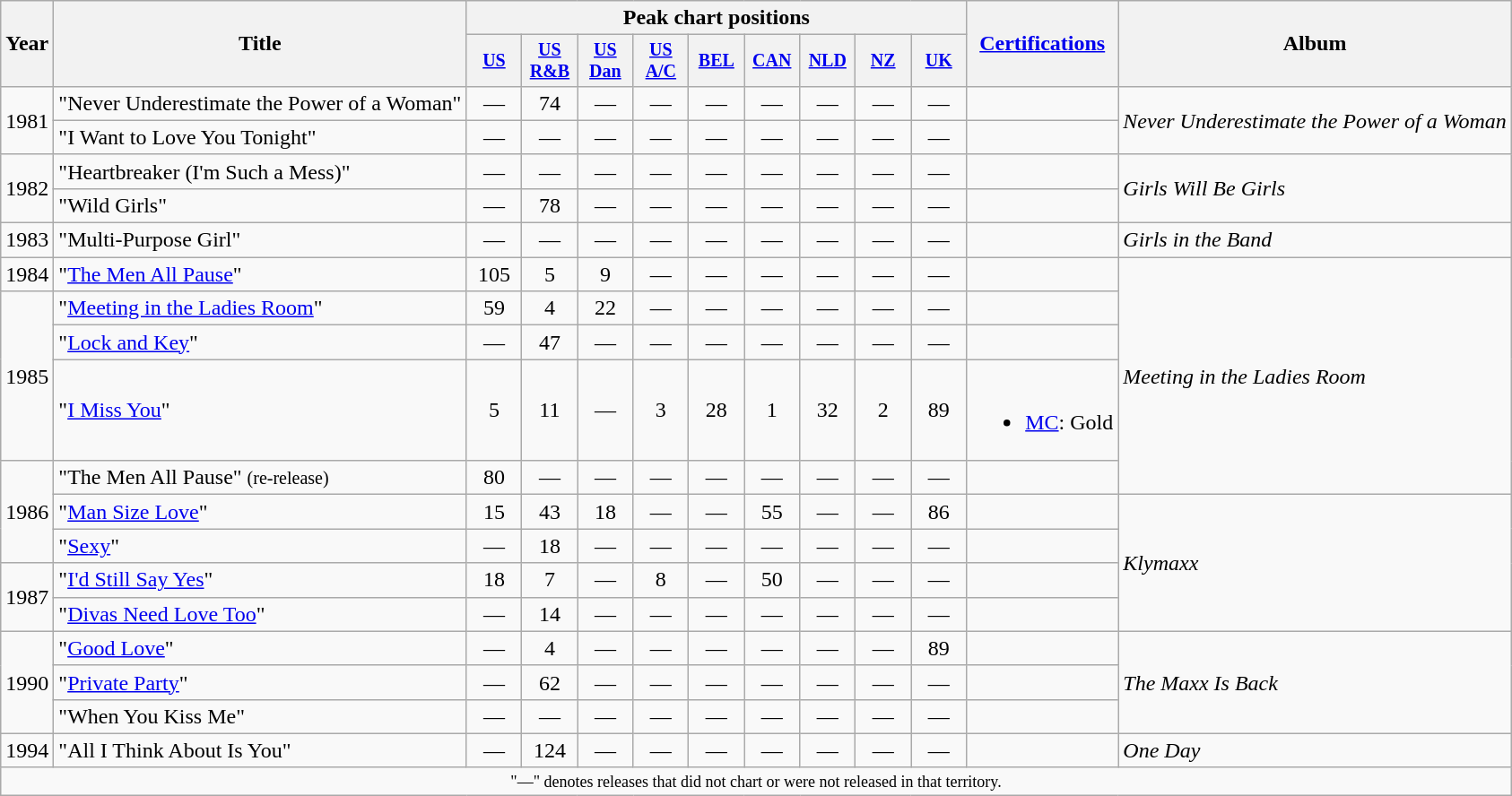<table class="wikitable" style="text-align:center;">
<tr>
<th rowspan="2">Year</th>
<th rowspan="2">Title</th>
<th colspan="9">Peak chart positions</th>
<th rowspan="2"><a href='#'>Certifications</a></th>
<th rowspan="2">Album</th>
</tr>
<tr style="font-size:smaller;">
<th width="35"><a href='#'>US</a><br></th>
<th width="35"><a href='#'>US<br>R&B</a><br></th>
<th width="35"><a href='#'>US<br>Dan</a><br></th>
<th width="35"><a href='#'>US<br>A/C</a><br></th>
<th width="35"><a href='#'>BEL</a><br></th>
<th width="35"><a href='#'>CAN</a><br></th>
<th width="35"><a href='#'>NLD</a><br></th>
<th width="35"><a href='#'>NZ</a><br></th>
<th width="35"><a href='#'>UK</a><br></th>
</tr>
<tr>
<td rowspan="2">1981</td>
<td align="left">"Never Underestimate the Power of a Woman"</td>
<td>—</td>
<td>74</td>
<td>—</td>
<td>—</td>
<td>—</td>
<td>—</td>
<td>—</td>
<td>—</td>
<td>—</td>
<td></td>
<td align="left" rowspan="2"><em>Never Underestimate the Power of a Woman</em></td>
</tr>
<tr>
<td align="left">"I Want to Love You Tonight"</td>
<td>—</td>
<td>—</td>
<td>—</td>
<td>—</td>
<td>—</td>
<td>—</td>
<td>—</td>
<td>—</td>
<td>—</td>
<td></td>
</tr>
<tr>
<td rowspan="2">1982</td>
<td align="left">"Heartbreaker (I'm Such a Mess)"</td>
<td>—</td>
<td>—</td>
<td>—</td>
<td>—</td>
<td>—</td>
<td>—</td>
<td>—</td>
<td>—</td>
<td>—</td>
<td></td>
<td align="left" rowspan="2"><em>Girls Will Be Girls</em></td>
</tr>
<tr>
<td align="left">"Wild Girls"</td>
<td>—</td>
<td>78</td>
<td>—</td>
<td>—</td>
<td>—</td>
<td>—</td>
<td>—</td>
<td>—</td>
<td>—</td>
<td></td>
</tr>
<tr>
<td rowspan="1">1983</td>
<td align="left">"Multi-Purpose Girl"</td>
<td>—</td>
<td>—</td>
<td>—</td>
<td>—</td>
<td>—</td>
<td>—</td>
<td>—</td>
<td>—</td>
<td>—</td>
<td></td>
<td align="left" rowspan="1"><em>Girls in the Band</em></td>
</tr>
<tr>
<td rowspan="1">1984</td>
<td align="left">"<a href='#'>The Men All Pause</a>"</td>
<td>105</td>
<td>5</td>
<td>9</td>
<td>—</td>
<td>—</td>
<td>—</td>
<td>—</td>
<td>—</td>
<td>—</td>
<td></td>
<td align="left" rowspan="5"><em>Meeting in the Ladies Room</em></td>
</tr>
<tr>
<td rowspan="3">1985</td>
<td align="left">"<a href='#'>Meeting in the Ladies Room</a>"</td>
<td>59</td>
<td>4</td>
<td>22</td>
<td>—</td>
<td>—</td>
<td>—</td>
<td>—</td>
<td>—</td>
<td>—</td>
<td></td>
</tr>
<tr>
<td align="left">"<a href='#'>Lock and Key</a>"</td>
<td>—</td>
<td>47</td>
<td>—</td>
<td>—</td>
<td>—</td>
<td>—</td>
<td>—</td>
<td>—</td>
<td>—</td>
<td></td>
</tr>
<tr>
<td align="left">"<a href='#'>I Miss You</a>"</td>
<td>5</td>
<td>11</td>
<td>—</td>
<td>3</td>
<td>28</td>
<td>1</td>
<td>32</td>
<td>2</td>
<td>89</td>
<td><br><ul><li><a href='#'>MC</a>: Gold</li></ul></td>
</tr>
<tr>
<td rowspan="3">1986</td>
<td align="left">"The Men All Pause" <small>(re-release)</small></td>
<td>80</td>
<td>—</td>
<td>—</td>
<td>—</td>
<td>—</td>
<td>—</td>
<td>—</td>
<td>—</td>
<td>—</td>
<td></td>
</tr>
<tr>
<td align="left">"<a href='#'>Man Size Love</a>"</td>
<td>15</td>
<td>43</td>
<td>18</td>
<td>—</td>
<td>—</td>
<td>55</td>
<td>—</td>
<td>—</td>
<td>86</td>
<td></td>
<td align="left" rowspan="4"><em>Klymaxx</em></td>
</tr>
<tr>
<td align="left">"<a href='#'>Sexy</a>"</td>
<td>—</td>
<td>18</td>
<td>—</td>
<td>—</td>
<td>—</td>
<td>—</td>
<td>—</td>
<td>—</td>
<td>—</td>
<td></td>
</tr>
<tr>
<td rowspan="2">1987</td>
<td align="left">"<a href='#'>I'd Still Say Yes</a>"</td>
<td>18</td>
<td>7</td>
<td>—</td>
<td>8</td>
<td>—</td>
<td>50</td>
<td>—</td>
<td>—</td>
<td>—</td>
<td></td>
</tr>
<tr>
<td align="left">"<a href='#'>Divas Need Love Too</a>"</td>
<td>—</td>
<td>14</td>
<td>—</td>
<td>—</td>
<td>—</td>
<td>—</td>
<td>—</td>
<td>—</td>
<td>—</td>
<td></td>
</tr>
<tr>
<td rowspan="3">1990</td>
<td align="left">"<a href='#'>Good Love</a>"</td>
<td>—</td>
<td>4</td>
<td>—</td>
<td>—</td>
<td>—</td>
<td>—</td>
<td>—</td>
<td>—</td>
<td>89</td>
<td></td>
<td align="left" rowspan="3"><em>The Maxx Is Back</em></td>
</tr>
<tr>
<td align="left">"<a href='#'>Private Party</a>"</td>
<td>—</td>
<td>62</td>
<td>—</td>
<td>—</td>
<td>—</td>
<td>—</td>
<td>—</td>
<td>—</td>
<td>—</td>
<td></td>
</tr>
<tr>
<td align="left">"When You Kiss Me"</td>
<td>—</td>
<td>—</td>
<td>—</td>
<td>—</td>
<td>—</td>
<td>—</td>
<td>—</td>
<td>—</td>
<td>—</td>
<td></td>
</tr>
<tr>
<td rowspan="1">1994</td>
<td align="left">"All I Think About Is You"</td>
<td>—</td>
<td>124</td>
<td>—</td>
<td>—</td>
<td>—</td>
<td>—</td>
<td>—</td>
<td>—</td>
<td>—</td>
<td></td>
<td align="left" rowspan="1"><em>One Day</em></td>
</tr>
<tr>
<td colspan="13" style="text-align:center; font-size:9pt;">"—" denotes releases that did not chart or were not released in that territory.</td>
</tr>
</table>
